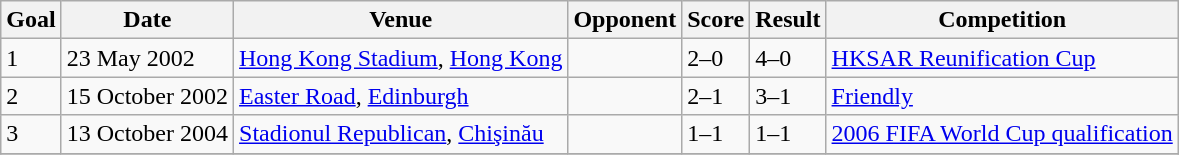<table class="wikitable">
<tr>
<th>Goal</th>
<th>Date</th>
<th>Venue</th>
<th>Opponent</th>
<th>Score</th>
<th>Result</th>
<th>Competition</th>
</tr>
<tr>
<td>1</td>
<td>23 May 2002</td>
<td><a href='#'>Hong Kong Stadium</a>, <a href='#'>Hong Kong</a></td>
<td></td>
<td>2–0</td>
<td>4–0</td>
<td><a href='#'>HKSAR Reunification Cup</a></td>
</tr>
<tr>
<td>2</td>
<td>15 October 2002</td>
<td><a href='#'>Easter Road</a>, <a href='#'>Edinburgh</a></td>
<td></td>
<td>2–1</td>
<td>3–1</td>
<td><a href='#'>Friendly</a></td>
</tr>
<tr>
<td>3</td>
<td>13 October 2004</td>
<td><a href='#'>Stadionul Republican</a>, <a href='#'>Chişinău</a></td>
<td></td>
<td>1–1</td>
<td>1–1</td>
<td><a href='#'>2006 FIFA World Cup qualification</a></td>
</tr>
<tr>
</tr>
</table>
